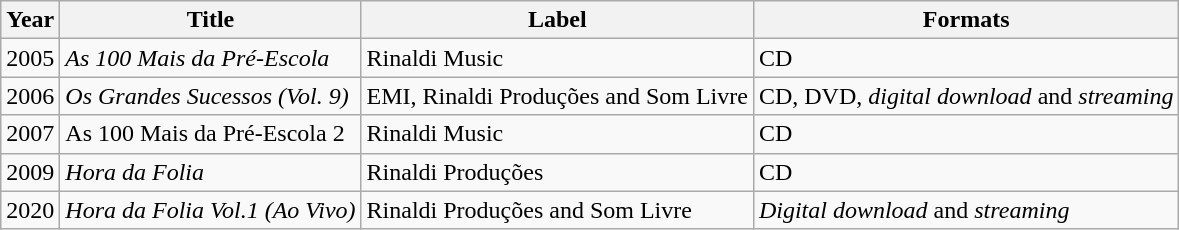<table class="wikitable plainrowheaders">
<tr>
<th>Year</th>
<th>Title</th>
<th>Label</th>
<th>Formats</th>
</tr>
<tr>
<td>2005</td>
<td><em>As 100 Mais da Pré-Escola</em></td>
<td>Rinaldi Music</td>
<td>CD</td>
</tr>
<tr>
<td>2006</td>
<td><em>Os Grandes Sucessos (Vol. 9)</em></td>
<td>EMI, Rinaldi Produções and Som Livre</td>
<td>CD, DVD, <em>digital download</em> and <em>streaming</em></td>
</tr>
<tr>
<td>2007</td>
<td>As 100 Mais da Pré-Escola 2</td>
<td>Rinaldi Music</td>
<td>CD</td>
</tr>
<tr>
<td>2009</td>
<td><em>Hora da Folia</em></td>
<td>Rinaldi Produções</td>
<td>CD</td>
</tr>
<tr>
<td>2020</td>
<td><em>Hora da Folia Vol.1 (Ao Vivo)</em></td>
<td>Rinaldi Produções and Som Livre</td>
<td><em>Digital download</em> and <em>streaming</em></td>
</tr>
</table>
